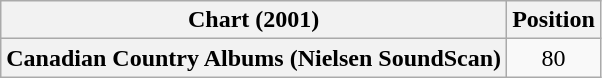<table class="wikitable plainrowheaders" style="text-align:center">
<tr>
<th scope="col">Chart (2001)</th>
<th scope="col">Position</th>
</tr>
<tr>
<th scope="row">Canadian Country Albums (Nielsen SoundScan)</th>
<td>80</td>
</tr>
</table>
